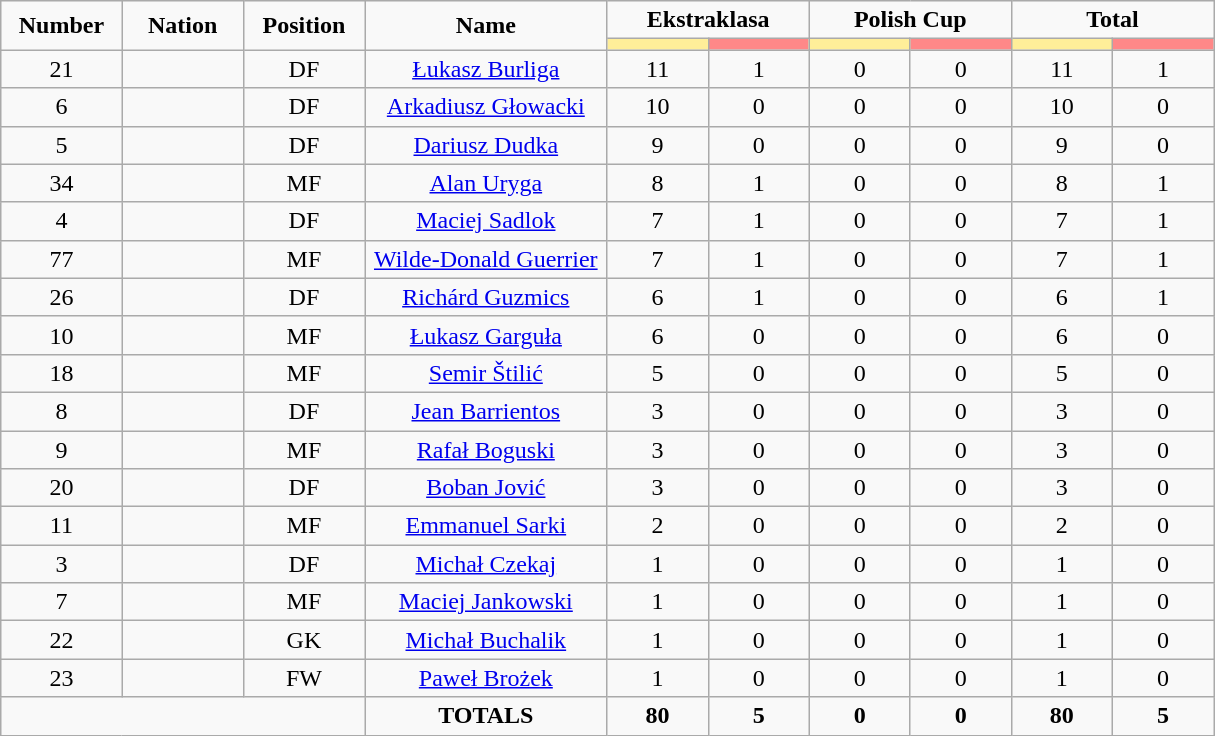<table class="wikitable" style="font-size: 100%; text-align: center;">
<tr>
<td rowspan="2" width="10%" align="center"><strong>Number</strong></td>
<td rowspan="2" width="10%" align="center"><strong>Nation</strong></td>
<td rowspan="2" width="10%" align="center"><strong>Position</strong></td>
<td rowspan="2" width="20%" align="center"><strong>Name</strong></td>
<td colspan="2" align="center"><strong>Ekstraklasa</strong></td>
<td colspan="2" align="center"><strong>Polish Cup</strong></td>
<td colspan="2" align="center"><strong>Total</strong></td>
</tr>
<tr>
<th width=60 style="background: #FFEE99"></th>
<th width=60 style="background: #FF8888"></th>
<th width=60 style="background: #FFEE99"></th>
<th width=60 style="background: #FF8888"></th>
<th width=60 style="background: #FFEE99"></th>
<th width=60 style="background: #FF8888"></th>
</tr>
<tr>
<td>21</td>
<td></td>
<td>DF</td>
<td><a href='#'>Łukasz Burliga</a></td>
<td>11</td>
<td>1</td>
<td>0</td>
<td>0</td>
<td>11</td>
<td>1</td>
</tr>
<tr>
<td>6</td>
<td></td>
<td>DF</td>
<td><a href='#'>Arkadiusz Głowacki</a></td>
<td>10</td>
<td>0</td>
<td>0</td>
<td>0</td>
<td>10</td>
<td>0</td>
</tr>
<tr>
<td>5</td>
<td></td>
<td>DF</td>
<td><a href='#'>Dariusz Dudka</a></td>
<td>9</td>
<td>0</td>
<td>0</td>
<td>0</td>
<td>9</td>
<td>0</td>
</tr>
<tr>
<td>34</td>
<td></td>
<td>MF</td>
<td><a href='#'>Alan Uryga</a></td>
<td>8</td>
<td>1</td>
<td>0</td>
<td>0</td>
<td>8</td>
<td>1</td>
</tr>
<tr>
<td>4</td>
<td></td>
<td>DF</td>
<td><a href='#'>Maciej Sadlok</a></td>
<td>7</td>
<td>1</td>
<td>0</td>
<td>0</td>
<td>7</td>
<td>1</td>
</tr>
<tr>
<td>77</td>
<td></td>
<td>MF</td>
<td><a href='#'>Wilde-Donald Guerrier</a></td>
<td>7</td>
<td>1</td>
<td>0</td>
<td>0</td>
<td>7</td>
<td>1</td>
</tr>
<tr>
<td>26</td>
<td></td>
<td>DF</td>
<td><a href='#'>Richárd Guzmics</a></td>
<td>6</td>
<td>1</td>
<td>0</td>
<td>0</td>
<td>6</td>
<td>1</td>
</tr>
<tr>
<td>10</td>
<td></td>
<td>MF</td>
<td><a href='#'>Łukasz Garguła</a></td>
<td>6</td>
<td>0</td>
<td>0</td>
<td>0</td>
<td>6</td>
<td>0</td>
</tr>
<tr>
<td>18</td>
<td></td>
<td>MF</td>
<td><a href='#'>Semir Štilić</a></td>
<td>5</td>
<td>0</td>
<td>0</td>
<td>0</td>
<td>5</td>
<td>0</td>
</tr>
<tr>
<td>8</td>
<td></td>
<td>DF</td>
<td><a href='#'>Jean Barrientos</a></td>
<td>3</td>
<td>0</td>
<td>0</td>
<td>0</td>
<td>3</td>
<td>0</td>
</tr>
<tr>
<td>9</td>
<td></td>
<td>MF</td>
<td><a href='#'>Rafał Boguski</a></td>
<td>3</td>
<td>0</td>
<td>0</td>
<td>0</td>
<td>3</td>
<td>0</td>
</tr>
<tr>
<td>20</td>
<td></td>
<td>DF</td>
<td><a href='#'>Boban Jović</a></td>
<td>3</td>
<td>0</td>
<td>0</td>
<td>0</td>
<td>3</td>
<td>0</td>
</tr>
<tr>
<td>11</td>
<td></td>
<td>MF</td>
<td><a href='#'>Emmanuel Sarki</a></td>
<td>2</td>
<td>0</td>
<td>0</td>
<td>0</td>
<td>2</td>
<td>0</td>
</tr>
<tr>
<td>3</td>
<td></td>
<td>DF</td>
<td><a href='#'>Michał Czekaj</a></td>
<td>1</td>
<td>0</td>
<td>0</td>
<td>0</td>
<td>1</td>
<td>0</td>
</tr>
<tr>
<td>7</td>
<td></td>
<td>MF</td>
<td><a href='#'>Maciej Jankowski</a></td>
<td>1</td>
<td>0</td>
<td>0</td>
<td>0</td>
<td>1</td>
<td>0</td>
</tr>
<tr>
<td>22</td>
<td></td>
<td>GK</td>
<td><a href='#'>Michał Buchalik</a></td>
<td>1</td>
<td>0</td>
<td>0</td>
<td>0</td>
<td>1</td>
<td>0</td>
</tr>
<tr>
<td>23</td>
<td></td>
<td>FW</td>
<td><a href='#'>Paweł Brożek</a></td>
<td>1</td>
<td>0</td>
<td>0</td>
<td>0</td>
<td>1</td>
<td>0</td>
</tr>
<tr>
<td colspan="3"></td>
<td><strong>TOTALS</strong></td>
<td><strong>80</strong></td>
<td><strong>5</strong></td>
<td><strong>0</strong></td>
<td><strong>0</strong></td>
<td><strong>80</strong></td>
<td><strong>5</strong></td>
</tr>
</table>
